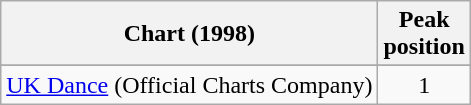<table class="wikitable sortable">
<tr>
<th>Chart (1998)</th>
<th>Peak<br>position</th>
</tr>
<tr>
</tr>
<tr>
</tr>
<tr>
<td align="left"><a href='#'>UK Dance</a> (Official Charts Company)</td>
<td align="center">1</td>
</tr>
</table>
